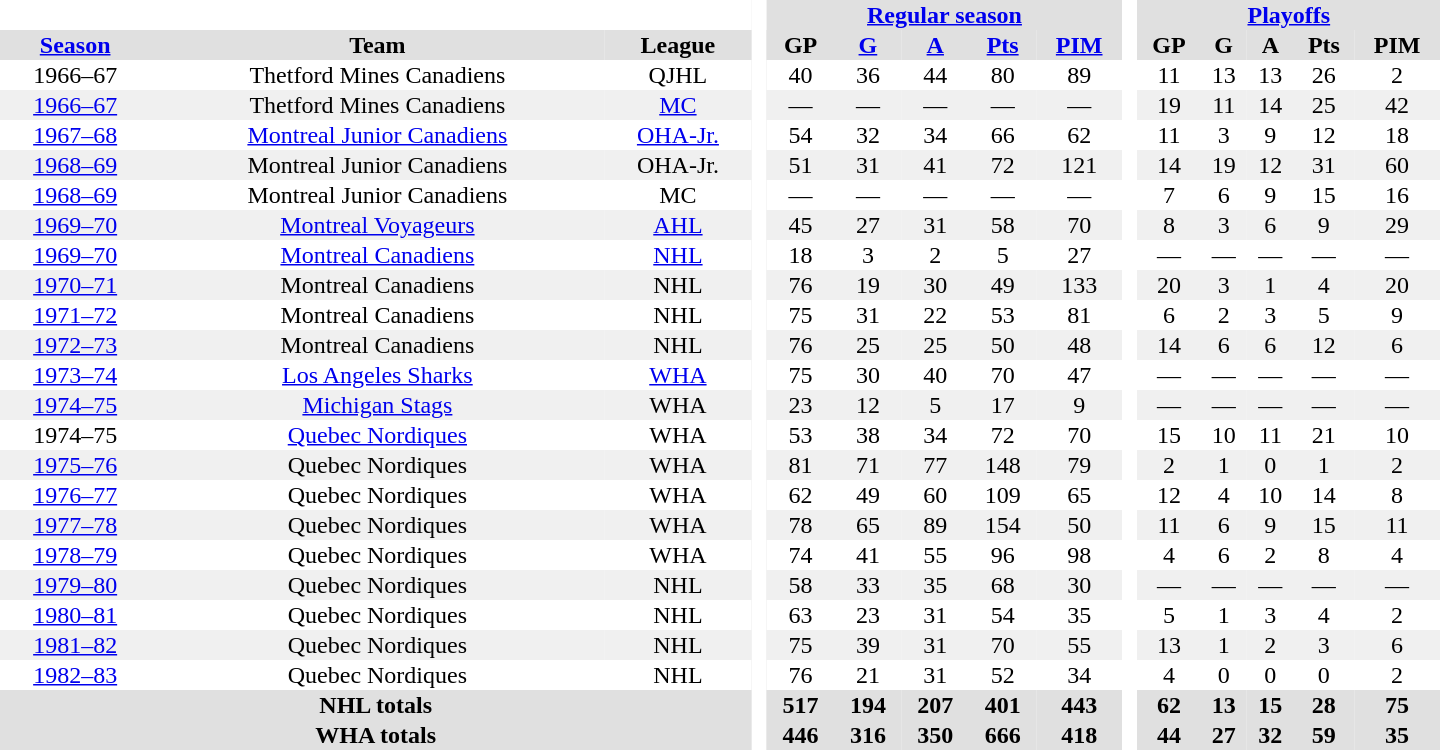<table border="0" cellpadding="1" cellspacing="0" style="text-align:center; width:60em;">
<tr style="background:#e0e0e0;">
<th colspan="3"  bgcolor="#ffffff"> </th>
<th rowspan="99" bgcolor="#ffffff"> </th>
<th colspan="5"><a href='#'>Regular season</a></th>
<th rowspan="99" bgcolor="#ffffff"> </th>
<th colspan="5"><a href='#'>Playoffs</a></th>
</tr>
<tr style="background:#e0e0e0;">
<th><a href='#'>Season</a></th>
<th>Team</th>
<th>League</th>
<th>GP</th>
<th><a href='#'>G</a></th>
<th><a href='#'>A</a></th>
<th><a href='#'>Pts</a></th>
<th><a href='#'>PIM</a></th>
<th>GP</th>
<th>G</th>
<th>A</th>
<th>Pts</th>
<th>PIM</th>
</tr>
<tr>
<td>1966–67</td>
<td>Thetford Mines Canadiens</td>
<td>QJHL</td>
<td>40</td>
<td>36</td>
<td>44</td>
<td>80</td>
<td>89</td>
<td>11</td>
<td>13</td>
<td>13</td>
<td>26</td>
<td>2</td>
</tr>
<tr style="background:#f0f0f0;">
<td><a href='#'>1966–67</a></td>
<td>Thetford Mines Canadiens</td>
<td><a href='#'>MC</a></td>
<td>—</td>
<td>—</td>
<td>—</td>
<td>—</td>
<td>—</td>
<td>19</td>
<td>11</td>
<td>14</td>
<td>25</td>
<td>42</td>
</tr>
<tr>
<td><a href='#'>1967–68</a></td>
<td><a href='#'>Montreal Junior Canadiens</a></td>
<td><a href='#'>OHA-Jr.</a></td>
<td>54</td>
<td>32</td>
<td>34</td>
<td>66</td>
<td>62</td>
<td>11</td>
<td>3</td>
<td>9</td>
<td>12</td>
<td>18</td>
</tr>
<tr style="background:#f0f0f0;">
<td><a href='#'>1968–69</a></td>
<td>Montreal Junior Canadiens</td>
<td>OHA-Jr.</td>
<td>51</td>
<td>31</td>
<td>41</td>
<td>72</td>
<td>121</td>
<td>14</td>
<td>19</td>
<td>12</td>
<td>31</td>
<td>60</td>
</tr>
<tr>
<td><a href='#'>1968–69</a></td>
<td>Montreal Junior Canadiens</td>
<td>MC</td>
<td>—</td>
<td>—</td>
<td>—</td>
<td>—</td>
<td>—</td>
<td>7</td>
<td>6</td>
<td>9</td>
<td>15</td>
<td>16</td>
</tr>
<tr style="background:#f0f0f0;">
<td><a href='#'>1969–70</a></td>
<td><a href='#'>Montreal Voyageurs</a></td>
<td><a href='#'>AHL</a></td>
<td>45</td>
<td>27</td>
<td>31</td>
<td>58</td>
<td>70</td>
<td>8</td>
<td>3</td>
<td>6</td>
<td>9</td>
<td>29</td>
</tr>
<tr>
<td><a href='#'>1969–70</a></td>
<td><a href='#'>Montreal Canadiens</a></td>
<td><a href='#'>NHL</a></td>
<td>18</td>
<td>3</td>
<td>2</td>
<td>5</td>
<td>27</td>
<td>—</td>
<td>—</td>
<td>—</td>
<td>—</td>
<td>—</td>
</tr>
<tr style="background:#f0f0f0;">
<td><a href='#'>1970–71</a></td>
<td>Montreal Canadiens</td>
<td>NHL</td>
<td>76</td>
<td>19</td>
<td>30</td>
<td>49</td>
<td>133</td>
<td>20</td>
<td>3</td>
<td>1</td>
<td>4</td>
<td>20</td>
</tr>
<tr>
<td><a href='#'>1971–72</a></td>
<td>Montreal Canadiens</td>
<td>NHL</td>
<td>75</td>
<td>31</td>
<td>22</td>
<td>53</td>
<td>81</td>
<td>6</td>
<td>2</td>
<td>3</td>
<td>5</td>
<td>9</td>
</tr>
<tr style="background:#f0f0f0;">
<td><a href='#'>1972–73</a></td>
<td>Montreal Canadiens</td>
<td>NHL</td>
<td>76</td>
<td>25</td>
<td>25</td>
<td>50</td>
<td>48</td>
<td>14</td>
<td>6</td>
<td>6</td>
<td>12</td>
<td>6</td>
</tr>
<tr>
<td><a href='#'>1973–74</a></td>
<td><a href='#'>Los Angeles Sharks</a></td>
<td><a href='#'>WHA</a></td>
<td>75</td>
<td>30</td>
<td>40</td>
<td>70</td>
<td>47</td>
<td>—</td>
<td>—</td>
<td>—</td>
<td>—</td>
<td>—</td>
</tr>
<tr style="background:#f0f0f0;">
<td><a href='#'>1974–75</a></td>
<td><a href='#'>Michigan Stags</a></td>
<td>WHA</td>
<td>23</td>
<td>12</td>
<td>5</td>
<td>17</td>
<td>9</td>
<td>—</td>
<td>—</td>
<td>—</td>
<td>—</td>
<td>—</td>
</tr>
<tr>
<td>1974–75</td>
<td><a href='#'>Quebec Nordiques</a></td>
<td>WHA</td>
<td>53</td>
<td>38</td>
<td>34</td>
<td>72</td>
<td>70</td>
<td>15</td>
<td>10</td>
<td>11</td>
<td>21</td>
<td>10</td>
</tr>
<tr style="background:#f0f0f0;">
<td><a href='#'>1975–76</a></td>
<td>Quebec Nordiques</td>
<td>WHA</td>
<td>81</td>
<td>71</td>
<td>77</td>
<td>148</td>
<td>79</td>
<td>2</td>
<td>1</td>
<td>0</td>
<td>1</td>
<td>2</td>
</tr>
<tr>
<td><a href='#'>1976–77</a></td>
<td>Quebec Nordiques</td>
<td>WHA</td>
<td>62</td>
<td>49</td>
<td>60</td>
<td>109</td>
<td>65</td>
<td>12</td>
<td>4</td>
<td>10</td>
<td>14</td>
<td>8</td>
</tr>
<tr style="background:#f0f0f0;">
<td><a href='#'>1977–78</a></td>
<td>Quebec Nordiques</td>
<td>WHA</td>
<td>78</td>
<td>65</td>
<td>89</td>
<td>154</td>
<td>50</td>
<td>11</td>
<td>6</td>
<td>9</td>
<td>15</td>
<td>11</td>
</tr>
<tr>
<td><a href='#'>1978–79</a></td>
<td>Quebec Nordiques</td>
<td>WHA</td>
<td>74</td>
<td>41</td>
<td>55</td>
<td>96</td>
<td>98</td>
<td>4</td>
<td>6</td>
<td>2</td>
<td>8</td>
<td>4</td>
</tr>
<tr style="background:#f0f0f0;">
<td><a href='#'>1979–80</a></td>
<td>Quebec Nordiques</td>
<td>NHL</td>
<td>58</td>
<td>33</td>
<td>35</td>
<td>68</td>
<td>30</td>
<td>—</td>
<td>—</td>
<td>—</td>
<td>—</td>
<td>—</td>
</tr>
<tr>
<td><a href='#'>1980–81</a></td>
<td>Quebec Nordiques</td>
<td>NHL</td>
<td>63</td>
<td>23</td>
<td>31</td>
<td>54</td>
<td>35</td>
<td>5</td>
<td>1</td>
<td>3</td>
<td>4</td>
<td>2</td>
</tr>
<tr style="background:#f0f0f0;">
<td><a href='#'>1981–82</a></td>
<td>Quebec Nordiques</td>
<td>NHL</td>
<td>75</td>
<td>39</td>
<td>31</td>
<td>70</td>
<td>55</td>
<td>13</td>
<td>1</td>
<td>2</td>
<td>3</td>
<td>6</td>
</tr>
<tr>
<td><a href='#'>1982–83</a></td>
<td>Quebec Nordiques</td>
<td>NHL</td>
<td>76</td>
<td>21</td>
<td>31</td>
<td>52</td>
<td>34</td>
<td>4</td>
<td>0</td>
<td>0</td>
<td>0</td>
<td>2</td>
</tr>
<tr style="background:#e0e0e0;">
<th colspan="3">NHL totals</th>
<th>517</th>
<th>194</th>
<th>207</th>
<th>401</th>
<th>443</th>
<th>62</th>
<th>13</th>
<th>15</th>
<th>28</th>
<th>75</th>
</tr>
<tr style="background:#e0e0e0;">
<th colspan="3">WHA totals</th>
<th>446</th>
<th>316</th>
<th>350</th>
<th>666</th>
<th>418</th>
<th>44</th>
<th>27</th>
<th>32</th>
<th>59</th>
<th>35</th>
</tr>
</table>
